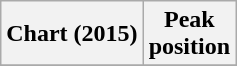<table class="wikitable sortable plainrowheaders">
<tr>
<th>Chart (2015)</th>
<th>Peak<br>position</th>
</tr>
<tr>
</tr>
</table>
